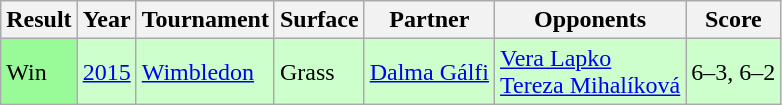<table class="sortable wikitable">
<tr>
<th>Result</th>
<th>Year</th>
<th>Tournament</th>
<th>Surface</th>
<th>Partner</th>
<th>Opponents</th>
<th>Score</th>
</tr>
<tr bgcolor=CCFFCC>
<td style="background:#98fb98;">Win</td>
<td><a href='#'>2015</a></td>
<td><a href='#'>Wimbledon</a></td>
<td>Grass</td>
<td> <a href='#'>Dalma Gálfi</a></td>
<td> <a href='#'>Vera Lapko</a> <br>  <a href='#'>Tereza Mihalíková</a></td>
<td>6–3, 6–2</td>
</tr>
</table>
